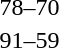<table style="text-align:center">
<tr>
<th width=200></th>
<th width=100></th>
<th width=200></th>
</tr>
<tr>
<td align=right><strong></strong></td>
<td align=center>78–70</td>
<td align=left></td>
</tr>
<tr>
<td align=right><strong></strong></td>
<td align=center>91–59</td>
<td align=left></td>
</tr>
</table>
